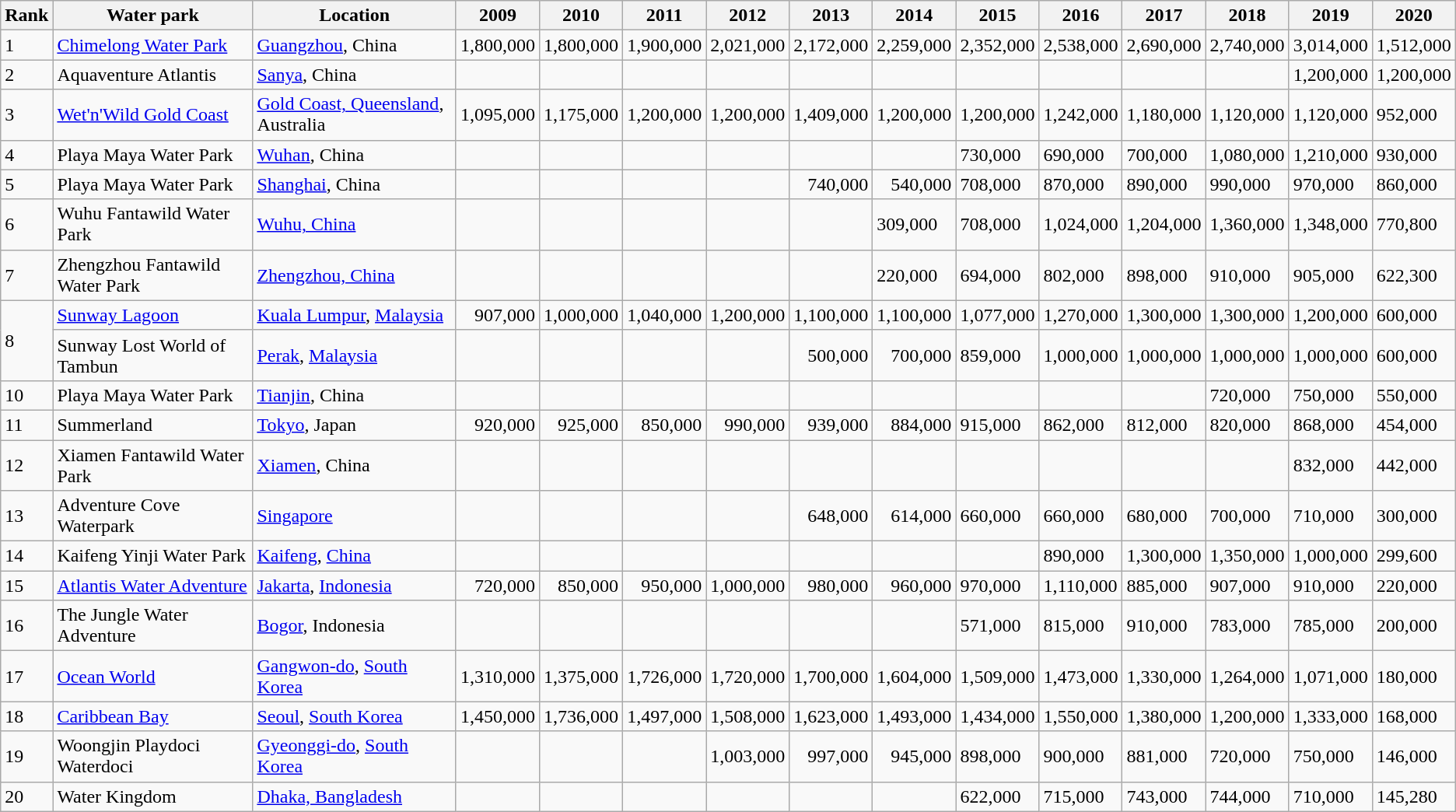<table class="wikitable sortable">
<tr>
<th>Rank</th>
<th>Water park</th>
<th>Location</th>
<th>2009</th>
<th>2010</th>
<th>2011 </th>
<th>2012</th>
<th>2013</th>
<th>2014</th>
<th>2015</th>
<th>2016</th>
<th>2017</th>
<th>2018</th>
<th>2019</th>
<th>2020</th>
</tr>
<tr>
<td>1</td>
<td><a href='#'>Chimelong Water Park</a></td>
<td><a href='#'>Guangzhou</a>, China</td>
<td style="text-align:right">1,800,000</td>
<td style="text-align:right">1,800,000</td>
<td style="text-align:right">1,900,000</td>
<td style="text-align:right">2,021,000</td>
<td style="text-align:right">2,172,000</td>
<td style="text-align:right">2,259,000</td>
<td>2,352,000</td>
<td>2,538,000</td>
<td>2,690,000</td>
<td>2,740,000</td>
<td>3,014,000</td>
<td>1,512,000</td>
</tr>
<tr>
<td>2</td>
<td>Aquaventure Atlantis</td>
<td><a href='#'>Sanya</a>, China</td>
<td></td>
<td></td>
<td></td>
<td></td>
<td></td>
<td></td>
<td></td>
<td></td>
<td></td>
<td></td>
<td>1,200,000</td>
<td>1,200,000</td>
</tr>
<tr>
<td>3</td>
<td><a href='#'>Wet'n'Wild Gold Coast</a></td>
<td><a href='#'>Gold Coast, Queensland</a>, Australia</td>
<td style="text-align:right">1,095,000</td>
<td style="text-align:right">1,175,000</td>
<td style="text-align:right">1,200,000</td>
<td style="text-align:right">1,200,000</td>
<td style="text-align:right">1,409,000</td>
<td style="text-align:right">1,200,000</td>
<td>1,200,000</td>
<td>1,242,000</td>
<td>1,180,000</td>
<td>1,120,000</td>
<td>1,120,000</td>
<td>952,000</td>
</tr>
<tr>
<td>4</td>
<td>Playa Maya Water Park</td>
<td><a href='#'>Wuhan</a>, China</td>
<td></td>
<td></td>
<td></td>
<td></td>
<td></td>
<td></td>
<td>730,000</td>
<td>690,000</td>
<td>700,000</td>
<td>1,080,000</td>
<td>1,210,000</td>
<td>930,000</td>
</tr>
<tr>
<td>5</td>
<td>Playa Maya Water Park</td>
<td><a href='#'>Shanghai</a>, China</td>
<td></td>
<td></td>
<td></td>
<td></td>
<td style="text-align:right">740,000</td>
<td style="text-align:right">540,000</td>
<td>708,000</td>
<td>870,000</td>
<td>890,000</td>
<td>990,000</td>
<td>970,000</td>
<td>860,000</td>
</tr>
<tr>
<td>6</td>
<td>Wuhu Fantawild Water Park</td>
<td><a href='#'>Wuhu, China</a></td>
<td></td>
<td></td>
<td></td>
<td></td>
<td></td>
<td>309,000</td>
<td>708,000</td>
<td>1,024,000</td>
<td>1,204,000</td>
<td>1,360,000</td>
<td>1,348,000</td>
<td>770,800</td>
</tr>
<tr>
<td>7</td>
<td>Zhengzhou Fantawild Water Park</td>
<td><a href='#'>Zhengzhou, China</a></td>
<td></td>
<td></td>
<td></td>
<td></td>
<td></td>
<td>220,000</td>
<td>694,000</td>
<td>802,000</td>
<td>898,000</td>
<td>910,000</td>
<td>905,000</td>
<td>622,300</td>
</tr>
<tr>
<td rowspan="2">8</td>
<td><a href='#'>Sunway Lagoon</a></td>
<td><a href='#'>Kuala Lumpur</a>, <a href='#'>Malaysia</a></td>
<td style="text-align:right">907,000</td>
<td style="text-align:right">1,000,000</td>
<td style="text-align:right">1,040,000</td>
<td style="text-align:right">1,200,000</td>
<td style="text-align:right">1,100,000</td>
<td style="text-align:right">1,100,000</td>
<td>1,077,000</td>
<td>1,270,000</td>
<td>1,300,000</td>
<td>1,300,000</td>
<td>1,200,000</td>
<td>600,000</td>
</tr>
<tr>
<td>Sunway Lost World of Tambun</td>
<td><a href='#'>Perak</a>, <a href='#'>Malaysia</a></td>
<td></td>
<td></td>
<td></td>
<td></td>
<td style="text-align:right">500,000</td>
<td style="text-align:right">700,000</td>
<td>859,000</td>
<td>1,000,000</td>
<td>1,000,000</td>
<td>1,000,000</td>
<td>1,000,000</td>
<td>600,000</td>
</tr>
<tr>
<td>10</td>
<td>Playa Maya Water Park</td>
<td><a href='#'>Tianjin</a>, China</td>
<td></td>
<td></td>
<td></td>
<td></td>
<td></td>
<td></td>
<td></td>
<td></td>
<td></td>
<td>720,000</td>
<td>750,000</td>
<td>550,000</td>
</tr>
<tr>
<td>11</td>
<td>Summerland</td>
<td><a href='#'>Tokyo</a>, Japan</td>
<td style="text-align:right">920,000</td>
<td style="text-align:right">925,000</td>
<td style="text-align:right">850,000</td>
<td style="text-align:right">990,000</td>
<td style="text-align:right">939,000</td>
<td style="text-align:right">884,000</td>
<td>915,000</td>
<td>862,000</td>
<td>812,000</td>
<td>820,000</td>
<td>868,000</td>
<td>454,000</td>
</tr>
<tr>
<td>12</td>
<td>Xiamen Fantawild Water Park</td>
<td><a href='#'>Xiamen</a>, China</td>
<td></td>
<td></td>
<td></td>
<td></td>
<td></td>
<td></td>
<td></td>
<td></td>
<td></td>
<td></td>
<td>832,000</td>
<td>442,000</td>
</tr>
<tr>
<td>13</td>
<td>Adventure Cove Waterpark</td>
<td><a href='#'>Singapore</a></td>
<td></td>
<td></td>
<td></td>
<td></td>
<td style="text-align:right">648,000</td>
<td style="text-align:right">614,000</td>
<td>660,000</td>
<td>660,000</td>
<td>680,000</td>
<td>700,000</td>
<td>710,000</td>
<td>300,000</td>
</tr>
<tr>
<td>14</td>
<td>Kaifeng Yinji Water Park</td>
<td><a href='#'>Kaifeng</a>, <a href='#'>China</a></td>
<td></td>
<td></td>
<td></td>
<td></td>
<td></td>
<td></td>
<td></td>
<td>890,000</td>
<td>1,300,000</td>
<td>1,350,000</td>
<td>1,000,000</td>
<td>299,600</td>
</tr>
<tr>
<td>15</td>
<td><a href='#'>Atlantis Water Adventure</a></td>
<td><a href='#'>Jakarta</a>, <a href='#'>Indonesia</a></td>
<td style="text-align:right">720,000</td>
<td style="text-align:right">850,000</td>
<td style="text-align:right">950,000</td>
<td style="text-align:right">1,000,000</td>
<td style="text-align:right">980,000</td>
<td style="text-align:right">960,000</td>
<td>970,000</td>
<td>1,110,000</td>
<td>885,000</td>
<td>907,000</td>
<td>910,000</td>
<td>220,000</td>
</tr>
<tr>
<td>16</td>
<td>The Jungle Water Adventure</td>
<td><a href='#'>Bogor</a>, Indonesia</td>
<td></td>
<td></td>
<td></td>
<td></td>
<td></td>
<td></td>
<td>571,000</td>
<td>815,000</td>
<td>910,000</td>
<td>783,000</td>
<td>785,000</td>
<td>200,000</td>
</tr>
<tr>
<td>17</td>
<td><a href='#'>Ocean World</a></td>
<td><a href='#'>Gangwon-do</a>, <a href='#'>South Korea</a></td>
<td style="text-align:right">1,310,000</td>
<td style="text-align:right">1,375,000</td>
<td style="text-align:right">1,726,000</td>
<td style="text-align:right">1,720,000</td>
<td style="text-align:right">1,700,000</td>
<td style="text-align:right">1,604,000</td>
<td>1,509,000</td>
<td>1,473,000</td>
<td>1,330,000</td>
<td>1,264,000</td>
<td>1,071,000</td>
<td>180,000</td>
</tr>
<tr>
<td>18</td>
<td><a href='#'>Caribbean Bay</a></td>
<td><a href='#'>Seoul</a>, <a href='#'>South Korea</a></td>
<td style="text-align:right">1,450,000</td>
<td style="text-align:right">1,736,000</td>
<td style="text-align:right">1,497,000</td>
<td style="text-align:right">1,508,000</td>
<td style="text-align:right">1,623,000</td>
<td style="text-align:right">1,493,000</td>
<td>1,434,000</td>
<td>1,550,000</td>
<td>1,380,000</td>
<td>1,200,000</td>
<td>1,333,000</td>
<td>168,000</td>
</tr>
<tr>
<td>19</td>
<td>Woongjin Playdoci Waterdoci</td>
<td><a href='#'>Gyeonggi-do</a>, <a href='#'>South Korea</a></td>
<td></td>
<td></td>
<td></td>
<td style="text-align:right">1,003,000</td>
<td style="text-align:right">997,000</td>
<td style="text-align:right">945,000</td>
<td>898,000</td>
<td>900,000</td>
<td>881,000</td>
<td>720,000</td>
<td>750,000</td>
<td>146,000</td>
</tr>
<tr>
<td>20</td>
<td>Water Kingdom</td>
<td><a href='#'>Dhaka, Bangladesh</a></td>
<td></td>
<td></td>
<td></td>
<td></td>
<td></td>
<td></td>
<td>622,000</td>
<td>715,000</td>
<td>743,000</td>
<td>744,000</td>
<td>710,000</td>
<td>145,280</td>
</tr>
</table>
